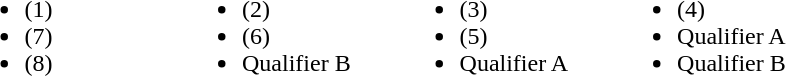<table>
<tr>
<td valign="top" width=20%><br><ul><li> (1)</li><li> (7)</li><li> (8)</li></ul></td>
<td valign="top" width=20%><br><ul><li> (2)</li><li> (6)</li><li>Qualifier B</li></ul></td>
<td valign="top" width=20%><br><ul><li> (3)</li><li> (5)</li><li>Qualifier A</li></ul></td>
<td valign="top" width=20%><br><ul><li> (4)</li><li>Qualifier A</li><li>Qualifier B</li></ul></td>
</tr>
</table>
